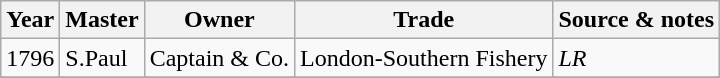<table class=" wikitable">
<tr>
<th>Year</th>
<th>Master</th>
<th>Owner</th>
<th>Trade</th>
<th>Source & notes</th>
</tr>
<tr>
<td>1796</td>
<td>S.Paul</td>
<td>Captain & Co.</td>
<td>London-Southern Fishery</td>
<td><em>LR</em></td>
</tr>
<tr>
</tr>
</table>
